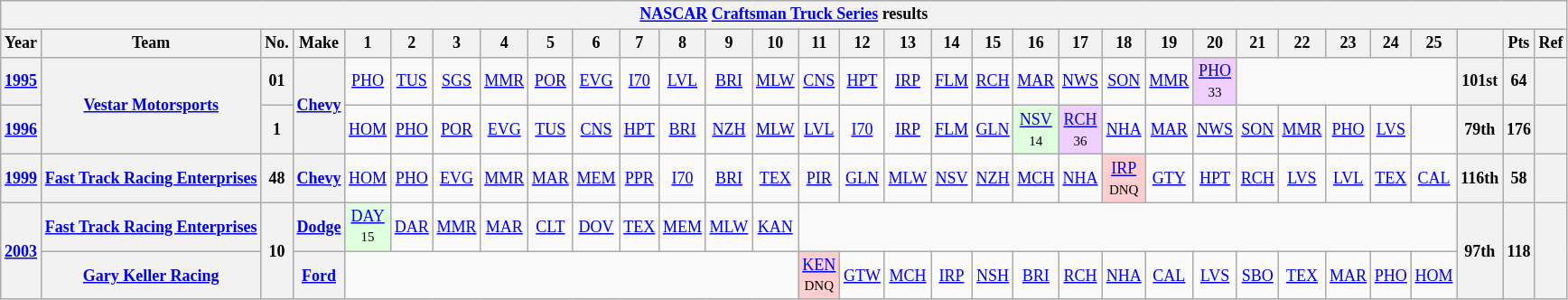<table class="wikitable" style="text-align:center; font-size:75%">
<tr>
<th colspan=45><a href='#'>NASCAR</a> <a href='#'>Craftsman Truck Series</a> results</th>
</tr>
<tr>
<th>Year</th>
<th>Team</th>
<th>No.</th>
<th>Make</th>
<th>1</th>
<th>2</th>
<th>3</th>
<th>4</th>
<th>5</th>
<th>6</th>
<th>7</th>
<th>8</th>
<th>9</th>
<th>10</th>
<th>11</th>
<th>12</th>
<th>13</th>
<th>14</th>
<th>15</th>
<th>16</th>
<th>17</th>
<th>18</th>
<th>19</th>
<th>20</th>
<th>21</th>
<th>22</th>
<th>23</th>
<th>24</th>
<th>25</th>
<th></th>
<th>Pts</th>
<th>Ref</th>
</tr>
<tr>
<th><a href='#'>1995</a></th>
<th rowspan=2><a href='#'>Vestar Motorsports</a></th>
<th>01</th>
<th rowspan=2><a href='#'>Chevy</a></th>
<td><a href='#'>PHO</a></td>
<td><a href='#'>TUS</a></td>
<td><a href='#'>SGS</a></td>
<td><a href='#'>MMR</a></td>
<td><a href='#'>POR</a></td>
<td><a href='#'>EVG</a></td>
<td><a href='#'>I70</a></td>
<td><a href='#'>LVL</a></td>
<td><a href='#'>BRI</a></td>
<td><a href='#'>MLW</a></td>
<td><a href='#'>CNS</a></td>
<td><a href='#'>HPT</a></td>
<td><a href='#'>IRP</a></td>
<td><a href='#'>FLM</a></td>
<td><a href='#'>RCH</a></td>
<td><a href='#'>MAR</a></td>
<td><a href='#'>NWS</a></td>
<td><a href='#'>SON</a></td>
<td><a href='#'>MMR</a></td>
<td style="background:#EFCFFF;"><a href='#'>PHO</a><br><small>33</small></td>
<td colspan=5></td>
<th>101st</th>
<th>64</th>
<th></th>
</tr>
<tr>
<th><a href='#'>1996</a></th>
<th>1</th>
<td><a href='#'>HOM</a></td>
<td><a href='#'>PHO</a></td>
<td><a href='#'>POR</a></td>
<td><a href='#'>EVG</a></td>
<td><a href='#'>TUS</a></td>
<td><a href='#'>CNS</a></td>
<td><a href='#'>HPT</a></td>
<td><a href='#'>BRI</a></td>
<td><a href='#'>NZH</a></td>
<td><a href='#'>MLW</a></td>
<td><a href='#'>LVL</a></td>
<td><a href='#'>I70</a></td>
<td><a href='#'>IRP</a></td>
<td><a href='#'>FLM</a></td>
<td><a href='#'>GLN</a></td>
<td style="background:#DFFFDF;"><a href='#'>NSV</a><br><small>14</small></td>
<td style="background:#EFCFFF;"><a href='#'>RCH</a><br><small>36</small></td>
<td><a href='#'>NHA</a></td>
<td><a href='#'>MAR</a></td>
<td><a href='#'>NWS</a></td>
<td><a href='#'>SON</a></td>
<td><a href='#'>MMR</a></td>
<td><a href='#'>PHO</a></td>
<td><a href='#'>LVS</a></td>
<td></td>
<th>79th</th>
<th>176</th>
<th></th>
</tr>
<tr>
<th><a href='#'>1999</a></th>
<th><a href='#'>Fast Track Racing Enterprises</a></th>
<th>48</th>
<th><a href='#'>Chevy</a></th>
<td><a href='#'>HOM</a></td>
<td><a href='#'>PHO</a></td>
<td><a href='#'>EVG</a></td>
<td><a href='#'>MMR</a></td>
<td><a href='#'>MAR</a></td>
<td><a href='#'>MEM</a></td>
<td><a href='#'>PPR</a></td>
<td><a href='#'>I70</a></td>
<td><a href='#'>BRI</a></td>
<td><a href='#'>TEX</a></td>
<td><a href='#'>PIR</a></td>
<td><a href='#'>GLN</a></td>
<td><a href='#'>MLW</a></td>
<td><a href='#'>NSV</a></td>
<td><a href='#'>NZH</a></td>
<td><a href='#'>MCH</a></td>
<td><a href='#'>NHA</a></td>
<td style="background:#FFCFCF;"><a href='#'>IRP</a><br><small>DNQ</small></td>
<td><a href='#'>GTY</a></td>
<td><a href='#'>HPT</a></td>
<td><a href='#'>RCH</a></td>
<td><a href='#'>LVS</a></td>
<td><a href='#'>LVL</a></td>
<td><a href='#'>TEX</a></td>
<td><a href='#'>CAL</a></td>
<th>116th</th>
<th>58</th>
<th></th>
</tr>
<tr>
<th rowspan=2><a href='#'>2003</a></th>
<th><a href='#'>Fast Track Racing Enterprises</a></th>
<th rowspan=2>10</th>
<th><a href='#'>Dodge</a></th>
<td style="background:#DFFFDF;"><a href='#'>DAY</a><br><small>15</small></td>
<td><a href='#'>DAR</a></td>
<td><a href='#'>MMR</a></td>
<td><a href='#'>MAR</a></td>
<td><a href='#'>CLT</a></td>
<td><a href='#'>DOV</a></td>
<td><a href='#'>TEX</a></td>
<td><a href='#'>MEM</a></td>
<td><a href='#'>MLW</a></td>
<td><a href='#'>KAN</a></td>
<td colspan=15></td>
<th rowspan=2>97th</th>
<th rowspan=2>118</th>
<th rowspan=2></th>
</tr>
<tr>
<th><a href='#'>Gary Keller Racing</a></th>
<th><a href='#'>Ford</a></th>
<td colspan=10></td>
<td style="background:#FFCFCF;"><a href='#'>KEN</a><br><small>DNQ</small></td>
<td><a href='#'>GTW</a></td>
<td><a href='#'>MCH</a></td>
<td><a href='#'>IRP</a></td>
<td><a href='#'>NSH</a></td>
<td><a href='#'>BRI</a></td>
<td><a href='#'>RCH</a></td>
<td><a href='#'>NHA</a></td>
<td><a href='#'>CAL</a></td>
<td><a href='#'>LVS</a></td>
<td><a href='#'>SBO</a></td>
<td><a href='#'>TEX</a></td>
<td><a href='#'>MAR</a></td>
<td><a href='#'>PHO</a></td>
<td><a href='#'>HOM</a></td>
</tr>
</table>
